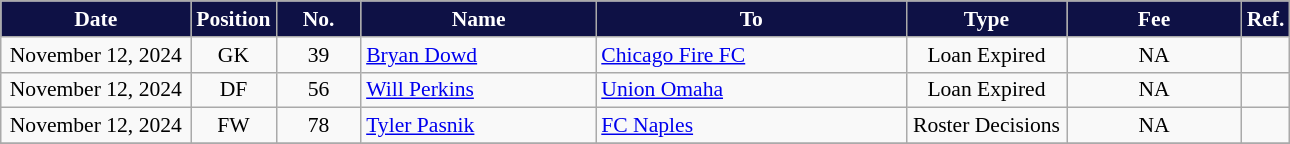<table class="wikitable" style="text-align:center; font-size:90%; ">
<tr>
<th style="background:#0E1145; color:#FFFFFF; width:120px;">Date</th>
<th style="background:#0E1145; color:#FFFFFF; width:50px;">Position</th>
<th style="background:#0E1145; color:#FFFFFF; width:50px;">No.</th>
<th style="background:#0E1145; color:#FFFFFF; width:150px;">Name</th>
<th style="background:#0E1145; color:#FFFFFF; width:200px;">To</th>
<th style="background:#0E1145; color:#FFFFFF; Width:100px;">Type</th>
<th style="background:#0E1145; color:#FFFFFF; width:110px;">Fee</th>
<th style="background:#0E1145; color:#FFFFFF; width:25px;">Ref.</th>
</tr>
<tr>
<td>November 12, 2024</td>
<td>GK</td>
<td>39</td>
<td align="left"> <a href='#'>Bryan Dowd</a></td>
<td align="left"> <a href='#'>Chicago Fire FC</a></td>
<td>Loan Expired</td>
<td>NA</td>
<td></td>
</tr>
<tr>
<td>November 12, 2024</td>
<td>DF</td>
<td>56</td>
<td align="left"> <a href='#'>Will Perkins</a></td>
<td align="left"> <a href='#'>Union Omaha</a></td>
<td>Loan Expired</td>
<td>NA</td>
<td></td>
</tr>
<tr>
<td>November 12, 2024</td>
<td>FW</td>
<td>78</td>
<td align="left"> <a href='#'>Tyler Pasnik</a></td>
<td align="left"> <a href='#'>FC Naples</a></td>
<td>Roster Decisions</td>
<td>NA</td>
<td></td>
</tr>
<tr>
</tr>
</table>
